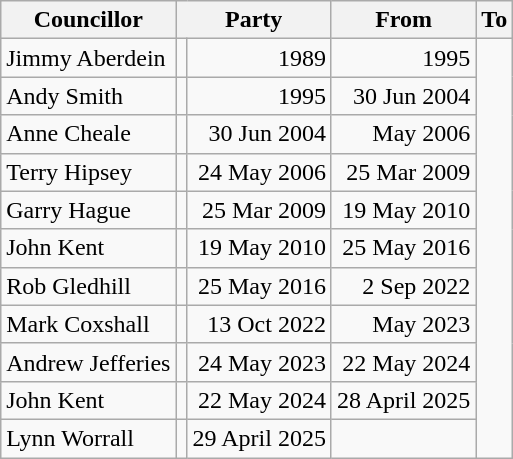<table class=wikitable>
<tr>
<th>Councillor</th>
<th colspan=2>Party</th>
<th>From</th>
<th>To</th>
</tr>
<tr>
<td>Jimmy Aberdein</td>
<td></td>
<td align=right>1989</td>
<td align=right>1995</td>
</tr>
<tr>
<td>Andy Smith</td>
<td></td>
<td align=right>1995</td>
<td align=right>30 Jun 2004</td>
</tr>
<tr>
<td>Anne Cheale</td>
<td></td>
<td align=right>30 Jun 2004</td>
<td align=right>May 2006</td>
</tr>
<tr>
<td>Terry Hipsey</td>
<td></td>
<td align=right>24 May 2006</td>
<td align=right>25 Mar 2009</td>
</tr>
<tr>
<td>Garry Hague</td>
<td></td>
<td align=right>25 Mar 2009</td>
<td align=right>19 May 2010</td>
</tr>
<tr>
<td>John Kent</td>
<td></td>
<td align=right>19 May 2010</td>
<td align=right>25 May 2016</td>
</tr>
<tr>
<td>Rob Gledhill</td>
<td></td>
<td align=right>25 May 2016</td>
<td align=right>2 Sep 2022</td>
</tr>
<tr>
<td>Mark Coxshall</td>
<td></td>
<td align=right>13 Oct 2022</td>
<td align=right>May 2023</td>
</tr>
<tr>
<td>Andrew Jefferies</td>
<td></td>
<td align=right>24 May 2023</td>
<td align=right>22 May 2024</td>
</tr>
<tr>
<td>John Kent</td>
<td></td>
<td align=right>22 May 2024</td>
<td align=right>28 April 2025</td>
</tr>
<tr>
<td>Lynn Worrall</td>
<td></td>
<td align=right>29 April 2025</td>
<td align=right></td>
</tr>
</table>
